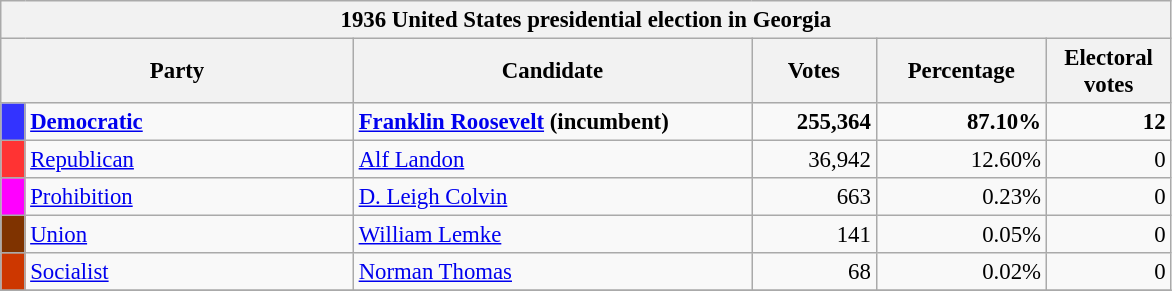<table class="wikitable" style="font-size: 95%;">
<tr>
<th colspan="6">1936 United States presidential election in Georgia</th>
</tr>
<tr>
<th colspan="2" style="width: 15em">Party</th>
<th style="width: 17em">Candidate</th>
<th style="width: 5em">Votes</th>
<th style="width: 7em">Percentage</th>
<th style="width: 5em">Electoral votes</th>
</tr>
<tr>
<th style="background-color:#3333FF; width: 3px"></th>
<td style="width: 130px"><strong><a href='#'>Democratic</a></strong></td>
<td><strong><a href='#'>Franklin Roosevelt</a> (incumbent)</strong></td>
<td align="right"><strong>255,364</strong></td>
<td align="right"><strong>87.10%</strong></td>
<td align="right"><strong>12</strong></td>
</tr>
<tr>
<th style="background-color:#FF3333; width: 3px"></th>
<td style="width: 130px"><a href='#'>Republican</a></td>
<td><a href='#'>Alf Landon</a></td>
<td align="right">36,942</td>
<td align="right">12.60%</td>
<td align="right">0</td>
</tr>
<tr>
<th style="background-color:#FF00FF; width: 3px"></th>
<td style="width: 130px"><a href='#'>Prohibition</a></td>
<td><a href='#'>D. Leigh Colvin</a></td>
<td align="right">663</td>
<td align="right">0.23%</td>
<td align="right">0</td>
</tr>
<tr>
<th style="background-color:#7F3300; width: 3px"></th>
<td style="width: 130px"><a href='#'>Union</a></td>
<td><a href='#'>William Lemke</a></td>
<td align="right">141</td>
<td align="right">0.05%</td>
<td align="right">0</td>
</tr>
<tr>
<th style="background-color:#CD3700; width: 3px"></th>
<td style="width: 130px"><a href='#'>Socialist</a></td>
<td><a href='#'>Norman Thomas</a></td>
<td align="right">68</td>
<td align="right">0.02%</td>
<td align="right">0</td>
</tr>
<tr>
</tr>
</table>
